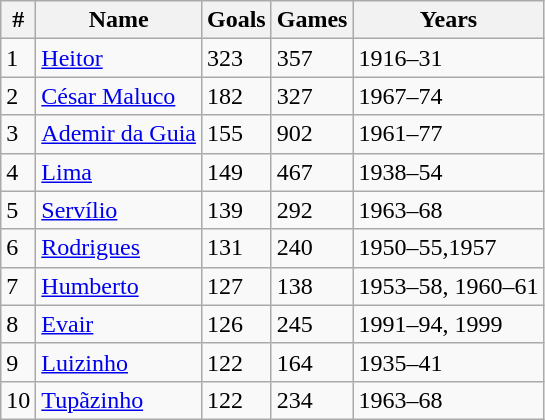<table class="wikitable sortable" style="text-align:left;">
<tr>
<th>#</th>
<th>Name</th>
<th>Goals</th>
<th>Games</th>
<th>Years</th>
</tr>
<tr>
<td>1</td>
<td> <a href='#'>Heitor</a></td>
<td>323</td>
<td>357</td>
<td>1916–31</td>
</tr>
<tr>
<td>2</td>
<td> <a href='#'>César Maluco</a></td>
<td>182</td>
<td>327</td>
<td>1967–74</td>
</tr>
<tr>
<td>3</td>
<td> <a href='#'>Ademir da Guia</a></td>
<td>155</td>
<td>902</td>
<td>1961–77</td>
</tr>
<tr>
<td>4</td>
<td> <a href='#'>Lima</a></td>
<td>149</td>
<td>467</td>
<td>1938–54</td>
</tr>
<tr>
<td>5</td>
<td> <a href='#'>Servílio</a></td>
<td>139</td>
<td>292</td>
<td>1963–68</td>
</tr>
<tr>
<td>6</td>
<td> <a href='#'>Rodrigues</a></td>
<td>131</td>
<td>240</td>
<td>1950–55,1957</td>
</tr>
<tr>
<td>7</td>
<td> <a href='#'>Humberto</a></td>
<td>127</td>
<td>138</td>
<td>1953–58, 1960–61</td>
</tr>
<tr>
<td>8</td>
<td> <a href='#'>Evair</a></td>
<td>126</td>
<td>245</td>
<td>1991–94, 1999</td>
</tr>
<tr>
<td>9</td>
<td> <a href='#'>Luizinho</a></td>
<td>122</td>
<td>164</td>
<td>1935–41</td>
</tr>
<tr>
<td>10</td>
<td> <a href='#'>Tupãzinho</a></td>
<td>122</td>
<td>234</td>
<td>1963–68</td>
</tr>
</table>
